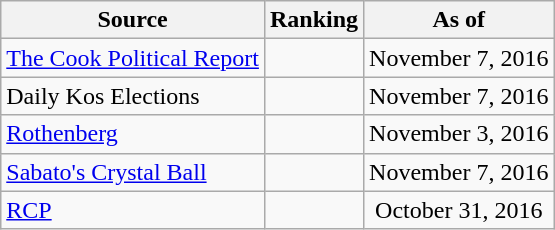<table class="wikitable" style="text-align:center">
<tr>
<th>Source</th>
<th>Ranking</th>
<th>As of</th>
</tr>
<tr>
<td align=left><a href='#'>The Cook Political Report</a></td>
<td></td>
<td>November 7, 2016</td>
</tr>
<tr>
<td align=left>Daily Kos Elections</td>
<td></td>
<td>November 7, 2016</td>
</tr>
<tr>
<td align=left><a href='#'>Rothenberg</a></td>
<td></td>
<td>November 3, 2016</td>
</tr>
<tr>
<td align=left><a href='#'>Sabato's Crystal Ball</a></td>
<td></td>
<td>November 7, 2016</td>
</tr>
<tr>
<td align="left"><a href='#'>RCP</a></td>
<td></td>
<td>October 31, 2016</td>
</tr>
</table>
